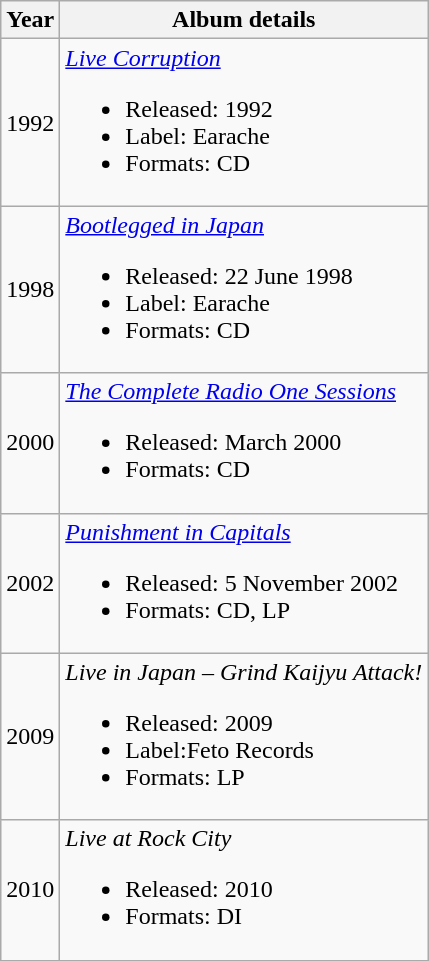<table class="wikitable">
<tr>
<th>Year</th>
<th>Album details</th>
</tr>
<tr>
<td align="center">1992</td>
<td style="text-align:left;"><em><a href='#'>Live Corruption</a></em><br><ul><li>Released: 1992</li><li>Label: Earache</li><li>Formats: CD</li></ul></td>
</tr>
<tr>
<td align="center">1998</td>
<td style="text-align:left;"><em><a href='#'>Bootlegged in Japan</a></em><br><ul><li>Released: 22 June 1998</li><li>Label: Earache</li><li>Formats: CD</li></ul></td>
</tr>
<tr>
<td align="center">2000</td>
<td style="text-align:left;"><em><a href='#'>The Complete Radio One Sessions</a></em><br><ul><li>Released: March 2000</li><li>Formats: CD</li></ul></td>
</tr>
<tr>
<td align="center">2002</td>
<td style="text-align:left;"><em><a href='#'>Punishment in Capitals</a></em><br><ul><li>Released: 5 November 2002</li><li>Formats: CD, LP</li></ul></td>
</tr>
<tr>
<td align="center">2009</td>
<td style="text-align:left;"><em>Live in Japan – Grind Kaijyu Attack!</em><br><ul><li>Released: 2009</li><li>Label:Feto Records</li><li>Formats: LP</li></ul></td>
</tr>
<tr>
<td align="center">2010</td>
<td style="text-align:left;"><em>Live at Rock City</em><br><ul><li>Released: 2010</li><li>Formats: DI</li></ul></td>
</tr>
</table>
